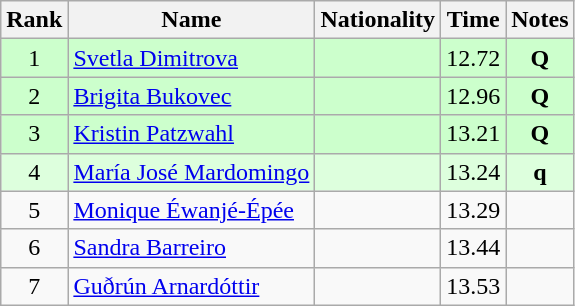<table class="wikitable sortable" style="text-align:center">
<tr>
<th>Rank</th>
<th>Name</th>
<th>Nationality</th>
<th>Time</th>
<th>Notes</th>
</tr>
<tr bgcolor=ccffcc>
<td>1</td>
<td align=left><a href='#'>Svetla Dimitrova</a></td>
<td align=left></td>
<td>12.72</td>
<td><strong>Q</strong></td>
</tr>
<tr bgcolor=ccffcc>
<td>2</td>
<td align=left><a href='#'>Brigita Bukovec</a></td>
<td align=left></td>
<td>12.96</td>
<td><strong>Q</strong></td>
</tr>
<tr bgcolor=ccffcc>
<td>3</td>
<td align=left><a href='#'>Kristin Patzwahl</a></td>
<td align=left></td>
<td>13.21</td>
<td><strong>Q</strong></td>
</tr>
<tr bgcolor=ddffdd>
<td>4</td>
<td align=left><a href='#'>María José Mardomingo</a></td>
<td align=left></td>
<td>13.24</td>
<td><strong>q</strong></td>
</tr>
<tr>
<td>5</td>
<td align=left><a href='#'>Monique Éwanjé-Épée</a></td>
<td align=left></td>
<td>13.29</td>
<td></td>
</tr>
<tr>
<td>6</td>
<td align=left><a href='#'>Sandra Barreiro</a></td>
<td align=left></td>
<td>13.44</td>
<td></td>
</tr>
<tr>
<td>7</td>
<td align=left><a href='#'>Guðrún Arnardóttir</a></td>
<td align=left></td>
<td>13.53</td>
<td></td>
</tr>
</table>
